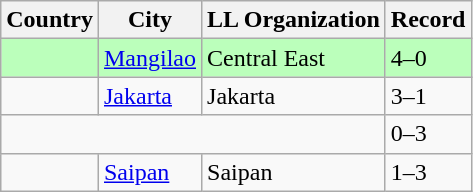<table class="wikitable">
<tr>
<th>Country</th>
<th>City</th>
<th>LL Organization</th>
<th>Record</th>
</tr>
<tr bgcolor=#bbffbb>
<td><strong></strong></td>
<td><a href='#'>Mangilao</a></td>
<td>Central East</td>
<td>4–0</td>
</tr>
<tr>
<td><strong></strong></td>
<td><a href='#'>Jakarta</a></td>
<td>Jakarta</td>
<td>3–1</td>
</tr>
<tr>
<td colspan="3"><strong></strong></td>
<td>0–3</td>
</tr>
<tr>
<td><strong></strong></td>
<td><a href='#'>Saipan</a></td>
<td>Saipan</td>
<td>1–3</td>
</tr>
</table>
